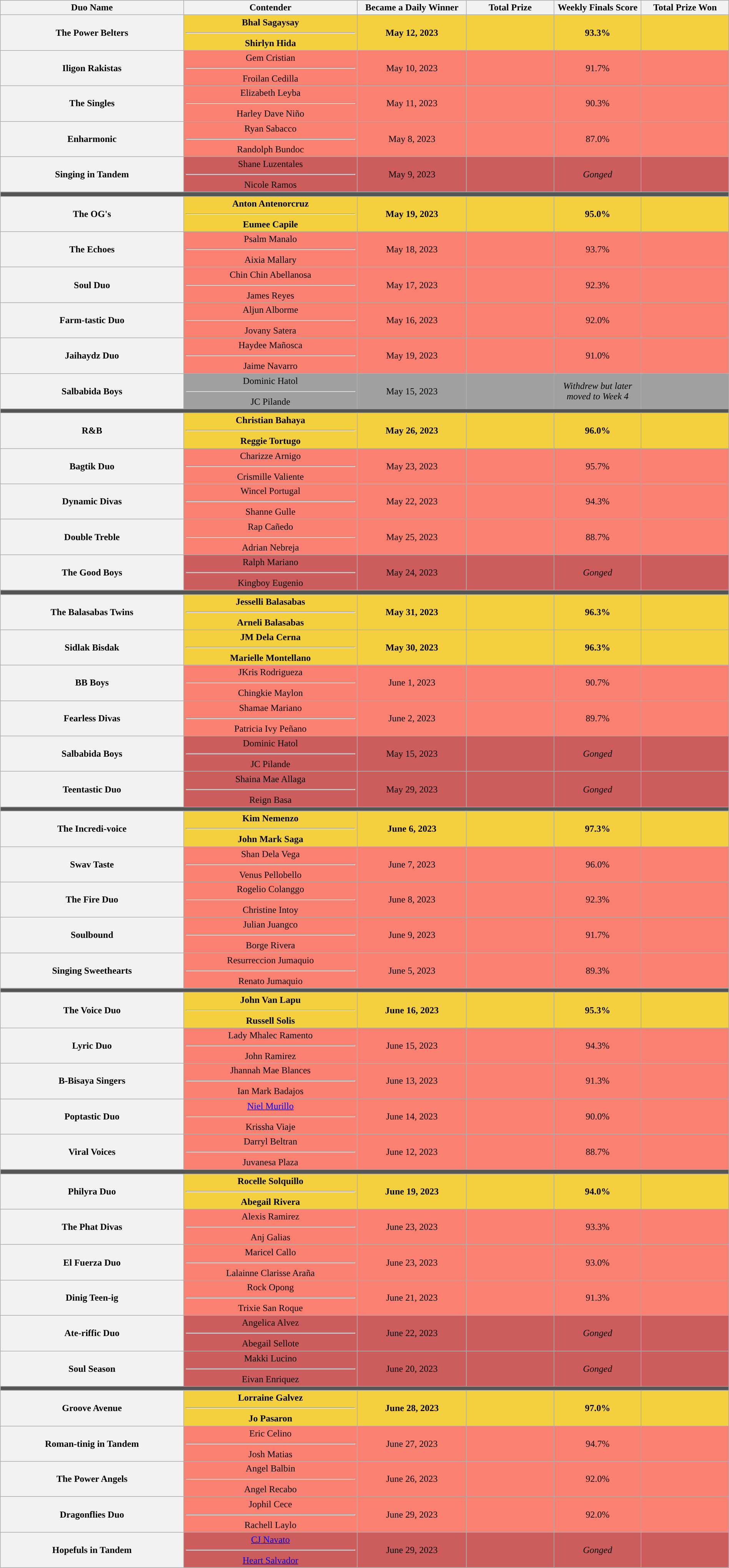<table class="wikitable mw-collapsible mw-collapsed" style="text-align:center; width:100%">
<tr>
<th>Duo Name</th>
<th>Contender</th>
<th width="15%">Became a Daily Winner</th>
<th width="12%">Total Prize</th>
<th width="12%">Weekly Finals Score</th>
<th width="12%">Total Prize Won</th>
</tr>
<tr>
<th>The Power Belters</th>
<td style="background-color:#F4D03F;"><strong>Bhal Sagaysay<hr>Shirlyn Hida</strong></td>
<td style="background-color:#F4D03F;"><strong>May 12, 2023</strong></td>
<td style="background-color:#F4D03F;"><strong></strong></td>
<td style="background-color:#F4D03F;"><strong>93.3%</strong></td>
<td style="background-color:#F4D03F;"><strong></strong></td>
</tr>
<tr>
<th>Iligon Rakistas</th>
<td style="background-color:salmon;">Gem Cristian<hr>Froilan Cedilla</td>
<td style="background-color:salmon;">May 10, 2023</td>
<td style="background-color:salmon;"></td>
<td style="background-color:salmon;">91.7%</td>
<td style="background-color:salmon;"></td>
</tr>
<tr>
<th>The Singles</th>
<td style="background-color:salmon;">Elizabeth Leyba<hr>Harley Dave Niño</td>
<td style="background-color:salmon;">May 11, 2023</td>
<td style="background-color:salmon;"></td>
<td style="background-color:salmon;">90.3%</td>
<td style="background-color:salmon;"></td>
</tr>
<tr>
<th>Enharmonic</th>
<td style="background-color:salmon;">Ryan Sabacco<hr>Randolph Bundoc</td>
<td style="background-color:salmon;">May 8, 2023</td>
<td style="background-color:salmon;"></td>
<td style="background-color:salmon;">87.0%</td>
<td style="background-color:salmon;"></td>
</tr>
<tr>
<th>Singing in Tandem</th>
<td style="background-color:#CD5C5C;">Shane Luzentales<hr>Nicole Ramos</td>
<td style="background-color:#CD5C5C;">May 9, 2023</td>
<td style="background-color:#CD5C5C;"></td>
<td style="background-color:#CD5C5C;"><em>Gonged</em></td>
<td style="background-color:#CD5C5C;"></td>
</tr>
<tr>
<th colspan="6" style="background:#555;"></th>
</tr>
<tr>
<th>The OG's</th>
<td style="background-color:#F4D03F;"><strong>Anton Antenorcruz<hr>Eumee Capile</strong></td>
<td style="background-color:#F4D03F;"><strong>May 19, 2023</strong></td>
<td style="background-color:#F4D03F;"><strong></strong></td>
<td style="background-color:#F4D03F;"><strong>95.0%</strong></td>
<td style="background-color:#F4D03F;"><strong></strong></td>
</tr>
<tr>
<th>The Echoes</th>
<td style="background-color:salmon;">Psalm Manalo<hr>Aixia Mallary</td>
<td style="background-color:salmon;">May 18, 2023</td>
<td style="background-color:salmon;"></td>
<td style="background-color:salmon;">93.7%</td>
<td style="background-color:salmon;"></td>
</tr>
<tr>
<th>Soul Duo</th>
<td style="background-color:salmon;">Chin Chin Abellanosa<hr>James Reyes</td>
<td style="background-color:salmon;">May 17, 2023</td>
<td style="background-color:salmon;"></td>
<td style="background-color:salmon;">92.3%</td>
<td style="background-color:salmon;"></td>
</tr>
<tr>
<th>Farm-tastic Duo</th>
<td style="background-color:salmon;">Aljun Alborme<hr>Jovany Satera</td>
<td style="background-color:salmon;">May 16, 2023</td>
<td style="background-color:salmon;"></td>
<td style="background-color:salmon;">92.0%</td>
<td style="background-color:salmon;"></td>
</tr>
<tr>
<th>Jaihaydz Duo</th>
<td style="background-color:salmon;">Haydee Mañosca<hr>Jaime Navarro</td>
<td style="background-color:salmon;">May 19, 2023</td>
<td style="background-color:salmon;"></td>
<td style="background-color:salmon;">91.0%</td>
<td style="background-color:salmon;"></td>
</tr>
<tr>
<th>Salbabida Boys</th>
<td style="background-color:#a0a0a0;">Dominic Hatol<hr>JC Pilande</td>
<td style="background-color:#a0a0a0;">May 15, 2023</td>
<td style="background-color:#a0a0a0;"></td>
<td style="background-color:#a0a0a0;"><em>Withdrew but later moved to Week 4</em></td>
<td style="background-color:#a0a0a0;"></td>
</tr>
<tr>
<td colspan="6" style="background:#555;"></td>
</tr>
<tr>
<th>R&B</th>
<td style="background-color:#F4D03F;"><strong>Christian Bahaya<hr>Reggie Tortugo</strong></td>
<td style="background-color:#F4D03F;"><strong>May 26, 2023</strong></td>
<td style="background-color:#F4D03F;"><strong></strong></td>
<td style="background-color:#F4D03F;"><strong>96.0%</strong></td>
<td style="background-color:#F4D03F;"><strong></strong></td>
</tr>
<tr>
<th>Bagtik Duo</th>
<td style="background-color:salmon;">Charizze Arnigo<hr>Crismille Valiente</td>
<td style="background-color:salmon;">May 23, 2023</td>
<td style="background-color:salmon;"></td>
<td style="background-color:salmon;">95.7%</td>
<td style="background-color:salmon;"></td>
</tr>
<tr>
<th>Dynamic Divas</th>
<td style="background-color:salmon;">Wincel Portugal<hr>Shanne Gulle</td>
<td style="background-color:salmon;">May 22, 2023</td>
<td style="background-color:salmon;"></td>
<td style="background-color:salmon;">94.3%</td>
<td style="background-color:salmon;"></td>
</tr>
<tr>
<th>Double Treble</th>
<td style="background-color:salmon;">Rap Cañedo<hr>Adrian Nebreja</td>
<td style="background-color:salmon;">May 25, 2023</td>
<td style="background-color:salmon;"></td>
<td style="background-color:salmon;">88.7%</td>
<td style="background-color:salmon;"></td>
</tr>
<tr>
<th>The Good Boys</th>
<td style="background-color:#CD5C5C;">Ralph Mariano<hr>Kingboy Eugenio</td>
<td style="background-color:#CD5C5C;">May 24, 2023</td>
<td style="background-color:#CD5C5C;"></td>
<td style="background-color:#CD5C5C;"><em>Gonged</em></td>
<td style="background-color:#CD5C5C;"></td>
</tr>
<tr>
<td colspan="6" style="background:#555;"></td>
</tr>
<tr>
<th>The Balasabas Twins</th>
<td style="background-color:#F4D03F;"><strong>Jesselli Balasabas</strong><hr><strong>Arneli Balasabas</strong></td>
<td style="background-color:#F4D03F;"><strong>May 31, 2023</strong></td>
<td style="background-color:#F4D03F;"><strong></strong></td>
<td style="background-color:#F4D03F;"><strong>96.3%</strong></td>
<td style="background-color:#F4D03F;"><strong></strong></td>
</tr>
<tr>
<th>Sidlak Bisdak</th>
<td style="background-color:#F4D03F;"><strong>JM Dela Cerna</strong><hr><strong>Marielle Montellano</strong></td>
<td style="background-color:#F4D03F;"><strong>May 30, 2023</strong></td>
<td style="background-color:#F4D03F;"><strong></strong></td>
<td style="background-color:#F4D03F"><strong>96.3%</strong></td>
<td style="background:#F4D03F;"><strong></strong></td>
</tr>
<tr>
<th>BB Boys</th>
<td style="background-color:salmon;">JKris Rodrigueza<hr>Chingkie Maylon</td>
<td style="background-color:salmon;">June 1, 2023</td>
<td style="background-color:salmon;"></td>
<td style="background-color:salmon;">90.7%</td>
<td style="background-color:salmon;"></td>
</tr>
<tr>
<th>Fearless Divas</th>
<td style="background-color:salmon;">Shamae Mariano<hr>Patricia Ivy Peñano</td>
<td style="background-color:salmon;">June 2, 2023</td>
<td style="background-color:salmon;"></td>
<td style="background-color:salmon;">89.7%</td>
<td style="background-color:salmon;"></td>
</tr>
<tr>
<th>Salbabida Boys</th>
<td style="background:#CD5C5C;">Dominic Hatol<hr>JC Pilande</td>
<td style="background-color:#CD5C5C;">May 15, 2023</td>
<td style="background-color:#CD5C5C;"></td>
<td style="background-color:#CD5C5C;"><em>Gonged</em></td>
<td style="background-color:#CD5C5C;"></td>
</tr>
<tr>
<th>Teentastic Duo</th>
<td style="background-color:#CD5C5C;">Shaina Mae Allaga<hr>Reign Basa</td>
<td style="background-color:#CD5C5C;">May 29, 2023</td>
<td style="background-color:#CD5C5C;"></td>
<td style="background-color:#CD5C5C"><em>Gonged</em></td>
<td style="background-color:#CD5C5C;"></td>
</tr>
<tr>
<td colspan="6" style="background:#555;"></td>
</tr>
<tr>
<th>The Incredi-voice</th>
<td style="background:#F4D03F;"><strong>Kim Nemenzo</strong><hr><strong>John Mark Saga</strong></td>
<td style="background:#F4D03F;"><strong>June 6, 2023</strong></td>
<td style="background:#F4D03F;"><strong></strong></td>
<td style="background:#F4D03F;"><strong>97.3%</strong></td>
<td style="background:#F4D03F;"><strong></strong></td>
</tr>
<tr>
<th>Swav Taste</th>
<td style="background:salmon;">Shan Dela Vega<hr>Venus Pellobello</td>
<td style="background-color:salmon;">June 7, 2023</td>
<td style="background-color:salmon;"></td>
<td style="background-color:salmon;">96.0%</td>
<td style="background-color:salmon;"></td>
</tr>
<tr>
<th>The Fire Duo</th>
<td style="background-color:salmon;">Rogelio Colanggo<hr>Christine Intoy</td>
<td style="background-color:salmon;">June 8, 2023</td>
<td style="background-color:salmon;"></td>
<td style="background-color:salmon;">92.3%</td>
<td style="background-color:salmon;"></td>
</tr>
<tr>
<th>Soulbound</th>
<td style="background-color:salmon;">Julian Juangco<hr>Borge Rivera</td>
<td style="background-color:salmon;">June 9, 2023</td>
<td style="background-color:salmon;"></td>
<td style="background-color:salmon;">91.7%</td>
<td style="background-color:salmon;"></td>
</tr>
<tr>
<th>Singing Sweethearts</th>
<td style="background-color:salmon;">Resurreccion Jumaquio<hr>Renato Jumaquio</td>
<td style="background-color:salmon;">June 5, 2023</td>
<td style="background-color:salmon;"></td>
<td style="background-color:salmon;">89.3%</td>
<td style="background-color:salmon;"></td>
</tr>
<tr>
<td colspan="6" style="background:#555;"></td>
</tr>
<tr>
<th>The Voice Duo</th>
<td style="background:#F4D03F;"><strong>John Van Lapu<hr>Russell Solis</strong></td>
<td style='background:#F4D03F;"'><strong>June 16, 2023</strong></td>
<td style="background:#F4D03F;"><strong></strong></td>
<td style="background:#F4D03F;"><strong>95.3%</strong></td>
<td style="background:#F4D03F;"><strong></strong></td>
</tr>
<tr>
<th>Lyric Duo</th>
<td style="background-color:salmon;">Lady Mhalec Ramento<hr>John Ramirez</td>
<td style="background-color:salmon;">June 15, 2023</td>
<td style="background-color:salmon;"></td>
<td style="background-color:salmon;">94.3%</td>
<td style="background-color:salmon;"></td>
</tr>
<tr>
<th>B-Bisaya Singers</th>
<td style="background-color:salmon;">Jhannah Mae Blances<hr>Ian Mark Badajos</td>
<td style="background-color:salmon;">June 13, 2023</td>
<td style="background-color:salmon;"></td>
<td style="background-color:salmon;">91.3%</td>
<td style="background-color:salmon;"></td>
</tr>
<tr>
<th>Poptastic Duo</th>
<td style="background-color:salmon;"><a href='#'>Niel Murillo</a><hr>Krissha Viaje</td>
<td style="background-color:salmon;">June 14, 2023</td>
<td style="background-color:salmon;"></td>
<td style="background-color:salmon;">90.0%</td>
<td style="background-color:salmon;"></td>
</tr>
<tr>
<th>Viral Voices</th>
<td style="background-color:salmon;">Darryl Beltran<hr>Juvanesa Plaza</td>
<td style="background-color:salmon;">June 12, 2023</td>
<td style="background-color:salmon;"></td>
<td style="background-color:salmon;">88.7%</td>
<td style="background-color:salmon;"></td>
</tr>
<tr>
<td colspan="6" style="background:#555;"></td>
</tr>
<tr>
<th>Philyra Duo</th>
<td style="background-color:#F4D03F;"><strong>Rocelle Solquillo<hr>Abegail Rivera</strong></td>
<td style="background-color:#F4D03F;"><strong>June 19, 2023</strong></td>
<td style="background-color:#F4D03F;"><strong></strong></td>
<td style="background-color:#F4D03F;"><strong>94.0%</strong></td>
<td style="background-color:#F4D03F;"><strong></strong></td>
</tr>
<tr>
<th>The Phat Divas</th>
<td style="background-color:salmon;">Alexis Ramirez<hr>Anj Galias</td>
<td style="background-color:salmon;">June 23, 2023</td>
<td style="background-color:salmon;"></td>
<td style="background:salmon;">93.3%</td>
<td style="background-color:salmon;"></td>
</tr>
<tr>
<th>El Fuerza Duo</th>
<td style="background-color:salmon;">Maricel Callo<hr>Lalainne Clarisse Araña</td>
<td style="background-color:salmon;">June 23, 2023</td>
<td style="background-color:salmon;"></td>
<td style="background-color:salmon;">93.0%</td>
<td style="background-color:salmon;"></td>
</tr>
<tr>
<th>Dinig Teen-ig</th>
<td style="background-color:salmon;">Rock Opong<hr>Trixie San Roque</td>
<td style="background-color:salmon;">June 21, 2023</td>
<td style="background:salmon;"></td>
<td style="background:salmon;">91.3%</td>
<td style="background-color:salmon;"></td>
</tr>
<tr>
<th>Ate-riffic Duo</th>
<td style="background-color:#CD5C5C;">Angelica Alvez<hr>Abegail Sellote</td>
<td style="background-color:#CD5C5C;">June 22, 2023</td>
<td style="background-color:#CD5C5C;"></td>
<td style="background-color:#CD5C5C;"><em>Gonged</em></td>
<td style="background:#CD5C5C;"></td>
</tr>
<tr>
<th>Soul Season</th>
<td style="background-color:#CD5C5C;">Makki Lucino<hr>Eivan Enriquez</td>
<td style="background-color:#CD5C5C;">June 20, 2023</td>
<td style="background:#CD5C5C;"></td>
<td style="background-color:#CD5C5C;"><em>Gonged</em></td>
<td style="background-color:#CD5C5C;"></td>
</tr>
<tr>
<td colspan="6" style="background:#555;"></td>
</tr>
<tr>
<th>Groove Avenue</th>
<td style="background-color:#F4D03F;"><strong>Lorraine Galvez<hr>Jo Pasaron</strong></td>
<td style="background-color:#F4D03F;"><strong>June 28, 2023</strong></td>
<td style="background-color:#F4D03F;"><strong></strong></td>
<td style="background:#F4D03F;"><strong>97.0%</strong></td>
<td style="background-color:#F4D03F;"><strong></strong></td>
</tr>
<tr>
<th>Roman-tinig in Tandem</th>
<td style="background-color:salmon;">Eric Celino<hr>Josh Matias</td>
<td style="background-color:salmon;">June 27, 2023</td>
<td style="background-color:salmon;"></td>
<td style="background-color:salmon;">94.7%</td>
<td style="background-color:salmon;"></td>
</tr>
<tr>
<th>The Power Angels</th>
<td style='background-color:salmon;"'>Angel Balbin<hr>Angel Recabo</td>
<td style="background-color:salmon;">June 26, 2023</td>
<td style="background-color:salmon;"></td>
<td style="background-color:salmon;">92.0%</td>
<td style="background-color:salmon;"></td>
</tr>
<tr>
<th>Dragonflies Duo</th>
<td style="background-color:salmon;">Jophil Cece<hr>Rachell Laylo</td>
<td style="background-color:salmon;">June 29, 2023</td>
<td style="background-color:salmon;"></td>
<td style="background-color:salmon;">92.0%</td>
<td style="background:salmon"></td>
</tr>
<tr>
<th>Hopefuls in Tandem</th>
<td style="background-color:#CD5C5C;"><a href='#'>CJ Navato</a><hr><a href='#'>Heart Salvador</a></td>
<td style="background-color:#CD5C5C;">June 29, 2023</td>
<td style="background:#CD5C5C;"></td>
<td style="background:#CD5C5C;"><em>Gonged</em></td>
<td style="background:#CD5C5C;"></td>
</tr>
</table>
